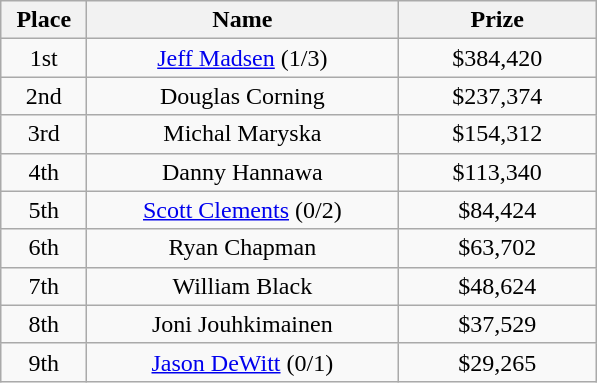<table class="wikitable">
<tr>
<th width="50">Place</th>
<th width="200">Name</th>
<th width="125">Prize</th>
</tr>
<tr>
<td align = "center">1st</td>
<td align = "center"><a href='#'>Jeff Madsen</a> (1/3)</td>
<td align = "center">$384,420</td>
</tr>
<tr>
<td align = "center">2nd</td>
<td align = "center">Douglas Corning</td>
<td align = "center">$237,374</td>
</tr>
<tr>
<td align = "center">3rd</td>
<td align = "center">Michal Maryska</td>
<td align = "center">$154,312</td>
</tr>
<tr>
<td align = "center">4th</td>
<td align = "center">Danny Hannawa</td>
<td align = "center">$113,340</td>
</tr>
<tr>
<td align = "center">5th</td>
<td align = "center"><a href='#'>Scott Clements</a> (0/2)</td>
<td align = "center">$84,424</td>
</tr>
<tr>
<td align = "center">6th</td>
<td align = "center">Ryan Chapman</td>
<td align = "center">$63,702</td>
</tr>
<tr>
<td align = "center">7th</td>
<td align = "center">William Black</td>
<td align = "center">$48,624</td>
</tr>
<tr>
<td align = "center">8th</td>
<td align = "center">Joni Jouhkimainen</td>
<td align = "center">$37,529</td>
</tr>
<tr>
<td align = "center">9th</td>
<td align = "center"><a href='#'>Jason DeWitt</a> (0/1)</td>
<td align = "center">$29,265</td>
</tr>
</table>
